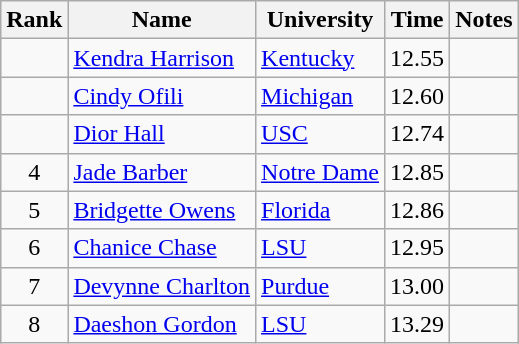<table class="wikitable sortable" style="text-align:center">
<tr>
<th>Rank</th>
<th>Name</th>
<th>University</th>
<th>Time</th>
<th>Notes</th>
</tr>
<tr>
<td></td>
<td align=left><a href='#'>Kendra Harrison</a></td>
<td align=left><a href='#'>Kentucky</a></td>
<td>12.55</td>
<td></td>
</tr>
<tr>
<td></td>
<td align=left><a href='#'>Cindy Ofili</a> </td>
<td align=left><a href='#'>Michigan</a></td>
<td>12.60</td>
<td></td>
</tr>
<tr>
<td></td>
<td align=left><a href='#'>Dior Hall</a></td>
<td align=left><a href='#'>USC</a></td>
<td>12.74</td>
<td></td>
</tr>
<tr>
<td>4</td>
<td align=left><a href='#'>Jade Barber</a></td>
<td align="left"><a href='#'>Notre Dame</a></td>
<td>12.85</td>
<td></td>
</tr>
<tr>
<td>5</td>
<td align=left><a href='#'>Bridgette Owens</a></td>
<td align="left"><a href='#'>Florida</a></td>
<td>12.86</td>
<td></td>
</tr>
<tr>
<td>6</td>
<td align=left><a href='#'>Chanice Chase</a></td>
<td align=left><a href='#'>LSU</a></td>
<td>12.95</td>
<td></td>
</tr>
<tr>
<td>7</td>
<td align=left><a href='#'>Devynne Charlton</a></td>
<td align=left><a href='#'>Purdue</a></td>
<td>13.00</td>
<td></td>
</tr>
<tr>
<td>8</td>
<td align=left><a href='#'>Daeshon Gordon</a></td>
<td align="left"><a href='#'>LSU</a></td>
<td>13.29</td>
<td></td>
</tr>
</table>
